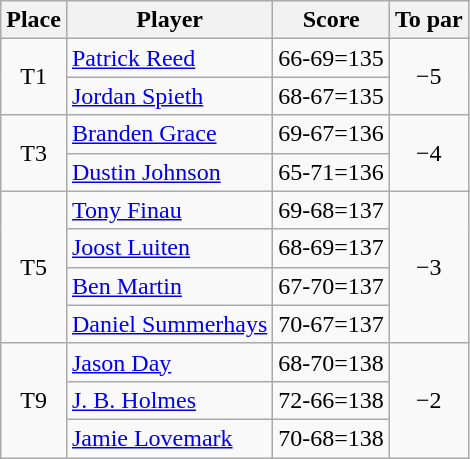<table class="wikitable">
<tr>
<th>Place</th>
<th>Player</th>
<th>Score</th>
<th>To par</th>
</tr>
<tr>
<td rowspan=2 align=center>T1</td>
<td> <a href='#'>Patrick Reed</a></td>
<td>66-69=135</td>
<td rowspan=2 align=center>−5</td>
</tr>
<tr>
<td> <a href='#'>Jordan Spieth</a></td>
<td>68-67=135</td>
</tr>
<tr>
<td rowspan=2 align=center>T3</td>
<td> <a href='#'>Branden Grace</a></td>
<td>69-67=136</td>
<td rowspan=2 align=center>−4</td>
</tr>
<tr>
<td> <a href='#'>Dustin Johnson</a></td>
<td>65-71=136</td>
</tr>
<tr>
<td rowspan=4 align=center>T5</td>
<td> <a href='#'>Tony Finau</a></td>
<td>69-68=137</td>
<td rowspan=4 align=center>−3</td>
</tr>
<tr>
<td> <a href='#'>Joost Luiten</a></td>
<td>68-69=137</td>
</tr>
<tr>
<td> <a href='#'>Ben Martin</a></td>
<td>67-70=137</td>
</tr>
<tr>
<td> <a href='#'>Daniel Summerhays</a></td>
<td>70-67=137</td>
</tr>
<tr>
<td rowspan=3 align=center>T9</td>
<td> <a href='#'>Jason Day</a></td>
<td>68-70=138</td>
<td rowspan=3 align=center>−2</td>
</tr>
<tr>
<td> <a href='#'>J. B. Holmes</a></td>
<td>72-66=138</td>
</tr>
<tr>
<td> <a href='#'>Jamie Lovemark</a></td>
<td>70-68=138</td>
</tr>
</table>
